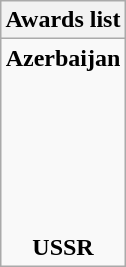<table class="wikitable" style="margin:1em auto; text-align:center;">
<tr>
<th colspan="3">Awards list</th>
</tr>
<tr>
<td colspan="3"><strong>Azerbaijan</strong><br><br>  <br>  
<br>  <br>   <br>   <br><strong>USSR</strong><br> </td>
</tr>
</table>
